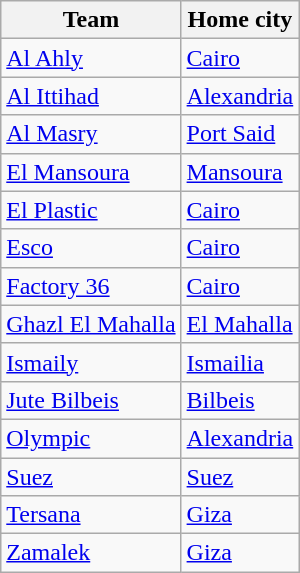<table class="wikitable sortable" style="text-align: left;">
<tr>
<th>Team</th>
<th>Home city</th>
</tr>
<tr>
<td><a href='#'>Al Ahly</a></td>
<td><a href='#'>Cairo</a></td>
</tr>
<tr>
<td><a href='#'>Al Ittihad</a></td>
<td><a href='#'>Alexandria</a></td>
</tr>
<tr>
<td><a href='#'>Al Masry</a></td>
<td><a href='#'>Port Said</a></td>
</tr>
<tr>
<td><a href='#'>El Mansoura</a></td>
<td><a href='#'>Mansoura</a></td>
</tr>
<tr>
<td><a href='#'>El Plastic</a></td>
<td><a href='#'>Cairo</a></td>
</tr>
<tr>
<td><a href='#'>Esco</a></td>
<td><a href='#'>Cairo</a></td>
</tr>
<tr>
<td><a href='#'>Factory 36</a></td>
<td><a href='#'>Cairo</a></td>
</tr>
<tr>
<td><a href='#'>Ghazl El Mahalla</a></td>
<td><a href='#'>El Mahalla</a></td>
</tr>
<tr>
<td><a href='#'>Ismaily</a></td>
<td><a href='#'>Ismailia</a></td>
</tr>
<tr>
<td><a href='#'>Jute Bilbeis</a></td>
<td><a href='#'>Bilbeis</a></td>
</tr>
<tr>
<td><a href='#'>Olympic</a></td>
<td><a href='#'>Alexandria</a></td>
</tr>
<tr>
<td><a href='#'>Suez</a></td>
<td><a href='#'>Suez</a></td>
</tr>
<tr>
<td><a href='#'>Tersana</a></td>
<td><a href='#'>Giza</a></td>
</tr>
<tr>
<td><a href='#'>Zamalek</a></td>
<td><a href='#'>Giza</a></td>
</tr>
</table>
